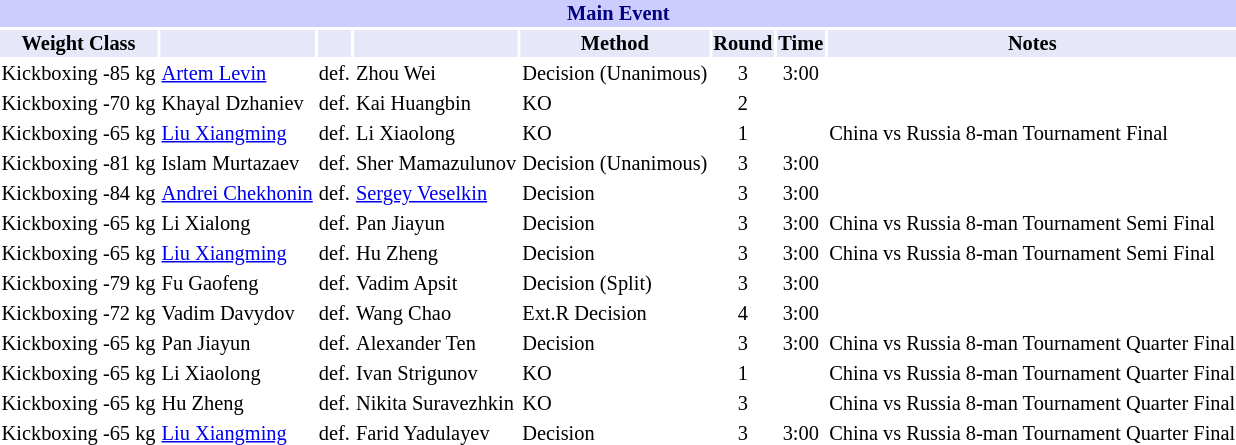<table class="toccolours" style="font-size: 85%;">
<tr>
<th colspan="8" style="background-color: #ccf; color: #000080; text-align: center;"><strong>Main Event</strong></th>
</tr>
<tr>
<th colspan="1" style="background-color: #E6E8FA; color: #000000; text-align: center;">Weight Class</th>
<th colspan="1" style="background-color: #E6E8FA; color: #000000; text-align: center;"></th>
<th colspan="1" style="background-color: #E6E8FA; color: #000000; text-align: center;"></th>
<th colspan="1" style="background-color: #E6E8FA; color: #000000; text-align: center;"></th>
<th colspan="1" style="background-color: #E6E8FA; color: #000000; text-align: center;">Method</th>
<th colspan="1" style="background-color: #E6E8FA; color: #000000; text-align: center;">Round</th>
<th colspan="1" style="background-color: #E6E8FA; color: #000000; text-align: center;">Time</th>
<th colspan="1" style="background-color: #E6E8FA; color: #000000; text-align: center;">Notes</th>
</tr>
<tr>
<td>Kickboxing -85 kg</td>
<td> <a href='#'>Artem Levin</a></td>
<td align=center>def.</td>
<td> Zhou Wei</td>
<td>Decision (Unanimous)</td>
<td align=center>3</td>
<td align=center>3:00</td>
<td></td>
</tr>
<tr>
<td>Kickboxing -70 kg</td>
<td> Khayal Dzhaniev</td>
<td align=center>def.</td>
<td> Kai Huangbin</td>
<td>KO</td>
<td align=center>2</td>
<td align=center></td>
<td></td>
</tr>
<tr>
<td>Kickboxing -65 kg</td>
<td> <a href='#'>Liu Xiangming</a></td>
<td align=center>def.</td>
<td> Li Xiaolong</td>
<td>KO</td>
<td align=center>1</td>
<td align=center></td>
<td>China vs Russia 8-man Tournament Final</td>
</tr>
<tr>
<td>Kickboxing -81 kg</td>
<td> Islam Murtazaev</td>
<td align=center>def.</td>
<td> Sher Mamazulunov</td>
<td>Decision (Unanimous)</td>
<td align=center>3</td>
<td align=center>3:00</td>
<td></td>
</tr>
<tr>
<td>Kickboxing -84 kg</td>
<td> <a href='#'>Andrei Chekhonin</a></td>
<td align=center>def.</td>
<td> <a href='#'>Sergey Veselkin</a></td>
<td>Decision</td>
<td align=center>3</td>
<td align=center>3:00</td>
<td></td>
</tr>
<tr>
<td>Kickboxing -65 kg</td>
<td> Li Xialong</td>
<td align=center>def.</td>
<td> Pan Jiayun</td>
<td>Decision</td>
<td align=center>3</td>
<td align=center>3:00</td>
<td>China vs Russia 8-man Tournament Semi Final</td>
</tr>
<tr>
<td>Kickboxing -65 kg</td>
<td> <a href='#'>Liu Xiangming</a></td>
<td align=center>def.</td>
<td> Hu Zheng</td>
<td>Decision</td>
<td align=center>3</td>
<td align=center>3:00</td>
<td>China vs Russia 8-man Tournament Semi Final</td>
</tr>
<tr>
<td>Kickboxing -79 kg</td>
<td> Fu Gaofeng</td>
<td align=center>def.</td>
<td> Vadim Apsit</td>
<td>Decision (Split)</td>
<td align=center>3</td>
<td align=center>3:00</td>
<td></td>
</tr>
<tr>
<td>Kickboxing -72 kg</td>
<td> Vadim Davydov</td>
<td align=center>def.</td>
<td> Wang Chao</td>
<td>Ext.R Decision</td>
<td align=center>4</td>
<td align=center>3:00</td>
<td></td>
</tr>
<tr>
<td>Kickboxing -65 kg</td>
<td> Pan Jiayun</td>
<td align=center>def.</td>
<td> Alexander Ten</td>
<td>Decision</td>
<td align=center>3</td>
<td align=center>3:00</td>
<td>China vs Russia 8-man Tournament Quarter Final</td>
</tr>
<tr>
<td>Kickboxing -65 kg</td>
<td> Li Xiaolong</td>
<td align=center>def.</td>
<td> Ivan Strigunov</td>
<td>KO</td>
<td align=center>1</td>
<td align=center></td>
<td>China vs Russia 8-man Tournament Quarter Final</td>
</tr>
<tr>
<td>Kickboxing -65 kg</td>
<td> Hu Zheng</td>
<td align=center>def.</td>
<td> Nikita Suravezhkin</td>
<td>KO</td>
<td align=center>3</td>
<td align=center></td>
<td>China vs Russia 8-man Tournament Quarter Final</td>
</tr>
<tr>
<td>Kickboxing -65 kg</td>
<td> <a href='#'>Liu Xiangming</a></td>
<td align=center>def.</td>
<td> Farid Yadulayev</td>
<td>Decision</td>
<td align=center>3</td>
<td align=center>3:00</td>
<td>China vs Russia 8-man Tournament Quarter Final</td>
</tr>
</table>
